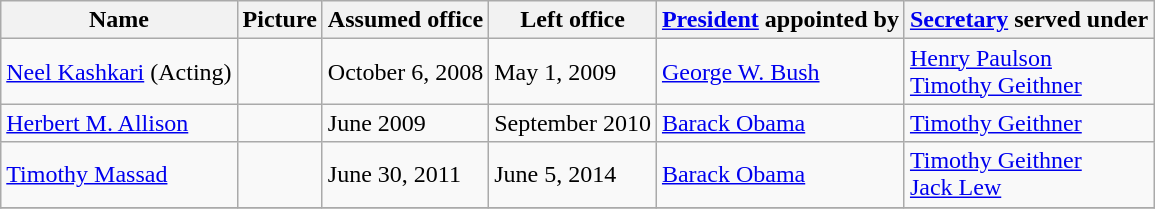<table class="wikitable">
<tr>
<th>Name</th>
<th>Picture</th>
<th>Assumed office</th>
<th>Left office</th>
<th><a href='#'>President</a> appointed by</th>
<th><a href='#'>Secretary</a> served under</th>
</tr>
<tr>
<td><a href='#'>Neel Kashkari</a> (Acting)</td>
<td></td>
<td>October 6, 2008</td>
<td>May 1, 2009</td>
<td><a href='#'>George W. Bush</a></td>
<td><a href='#'>Henry Paulson</a><br><a href='#'>Timothy Geithner</a></td>
</tr>
<tr>
<td><a href='#'>Herbert M. Allison</a></td>
<td></td>
<td>June 2009</td>
<td>September 2010</td>
<td><a href='#'>Barack Obama</a></td>
<td><a href='#'>Timothy Geithner</a></td>
</tr>
<tr>
<td><a href='#'>Timothy Massad</a></td>
<td></td>
<td>June 30, 2011</td>
<td>June 5, 2014</td>
<td><a href='#'>Barack Obama</a></td>
<td><a href='#'>Timothy Geithner</a><br><a href='#'>Jack Lew</a></td>
</tr>
<tr>
</tr>
</table>
